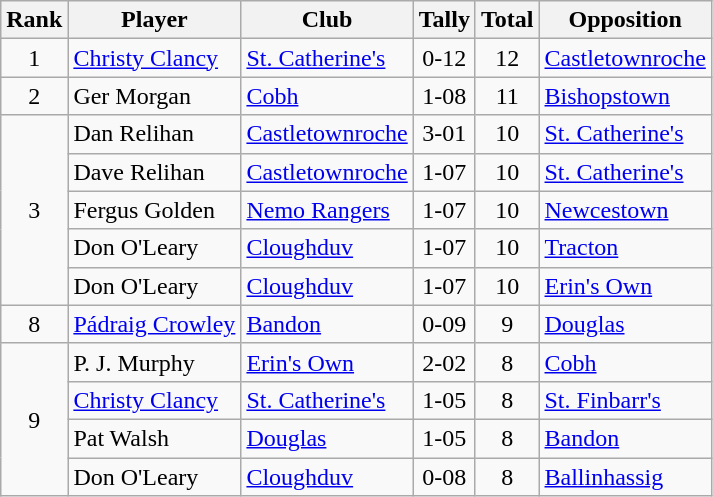<table class="wikitable">
<tr>
<th>Rank</th>
<th>Player</th>
<th>Club</th>
<th>Tally</th>
<th>Total</th>
<th>Opposition</th>
</tr>
<tr>
<td rowspan="1" style="text-align:center;">1</td>
<td><a href='#'>Christy Clancy</a></td>
<td><a href='#'>St. Catherine's</a></td>
<td align=center>0-12</td>
<td align=center>12</td>
<td><a href='#'>Castletownroche</a></td>
</tr>
<tr>
<td rowspan="1" style="text-align:center;">2</td>
<td>Ger Morgan</td>
<td><a href='#'>Cobh</a></td>
<td align=center>1-08</td>
<td align=center>11</td>
<td><a href='#'>Bishopstown</a></td>
</tr>
<tr>
<td rowspan="5" style="text-align:center;">3</td>
<td>Dan Relihan</td>
<td><a href='#'>Castletownroche</a></td>
<td align=center>3-01</td>
<td align=center>10</td>
<td><a href='#'>St. Catherine's</a></td>
</tr>
<tr>
<td>Dave Relihan</td>
<td><a href='#'>Castletownroche</a></td>
<td align=center>1-07</td>
<td align=center>10</td>
<td><a href='#'>St. Catherine's</a></td>
</tr>
<tr>
<td>Fergus Golden</td>
<td><a href='#'>Nemo Rangers</a></td>
<td align=center>1-07</td>
<td align=center>10</td>
<td><a href='#'>Newcestown</a></td>
</tr>
<tr>
<td>Don O'Leary</td>
<td><a href='#'>Cloughduv</a></td>
<td align=center>1-07</td>
<td align=center>10</td>
<td><a href='#'>Tracton</a></td>
</tr>
<tr>
<td>Don O'Leary</td>
<td><a href='#'>Cloughduv</a></td>
<td align=center>1-07</td>
<td align=center>10</td>
<td><a href='#'>Erin's Own</a></td>
</tr>
<tr>
<td rowspan="1" style="text-align:center;">8</td>
<td><a href='#'>Pádraig Crowley</a></td>
<td><a href='#'>Bandon</a></td>
<td align=center>0-09</td>
<td align=center>9</td>
<td><a href='#'>Douglas</a></td>
</tr>
<tr>
<td rowspan="4" style="text-align:center;">9</td>
<td>P. J. Murphy</td>
<td><a href='#'>Erin's Own</a></td>
<td align=center>2-02</td>
<td align=center>8</td>
<td><a href='#'>Cobh</a></td>
</tr>
<tr>
<td><a href='#'>Christy Clancy</a></td>
<td><a href='#'>St. Catherine's</a></td>
<td align=center>1-05</td>
<td align=center>8</td>
<td><a href='#'>St. Finbarr's</a></td>
</tr>
<tr>
<td>Pat Walsh</td>
<td><a href='#'>Douglas</a></td>
<td align=center>1-05</td>
<td align=center>8</td>
<td><a href='#'>Bandon</a></td>
</tr>
<tr>
<td>Don O'Leary</td>
<td><a href='#'>Cloughduv</a></td>
<td align=center>0-08</td>
<td align=center>8</td>
<td><a href='#'>Ballinhassig</a></td>
</tr>
</table>
